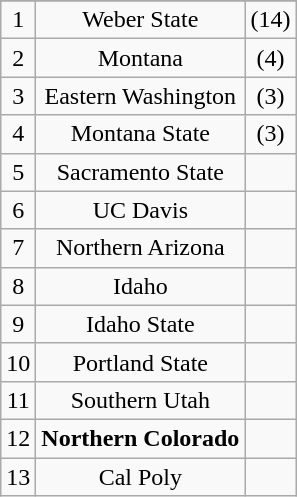<table class="wikitable" style="display: inline-table;">
<tr align="center">
</tr>
<tr align="center">
<td>1</td>
<td>Weber State</td>
<td>(14)</td>
</tr>
<tr align="center">
<td>2</td>
<td>Montana</td>
<td>(4)</td>
</tr>
<tr align="center">
<td>3</td>
<td>Eastern Washington</td>
<td>(3)</td>
</tr>
<tr align="center">
<td>4</td>
<td>Montana State</td>
<td>(3)</td>
</tr>
<tr align="center">
<td>5</td>
<td>Sacramento State</td>
<td></td>
</tr>
<tr align="center">
<td>6</td>
<td>UC Davis</td>
<td></td>
</tr>
<tr align="center">
<td>7</td>
<td>Northern Arizona</td>
<td></td>
</tr>
<tr align="center">
<td>8</td>
<td>Idaho</td>
<td></td>
</tr>
<tr align="center">
<td>9</td>
<td>Idaho State</td>
<td></td>
</tr>
<tr align="center">
<td>10</td>
<td>Portland State</td>
<td></td>
</tr>
<tr align="center">
<td>11</td>
<td>Southern Utah</td>
<td></td>
</tr>
<tr align="center">
<td>12</td>
<td><strong>Northern Colorado</strong></td>
<td></td>
</tr>
<tr align="center">
<td>13</td>
<td>Cal Poly</td>
<td></td>
</tr>
</table>
